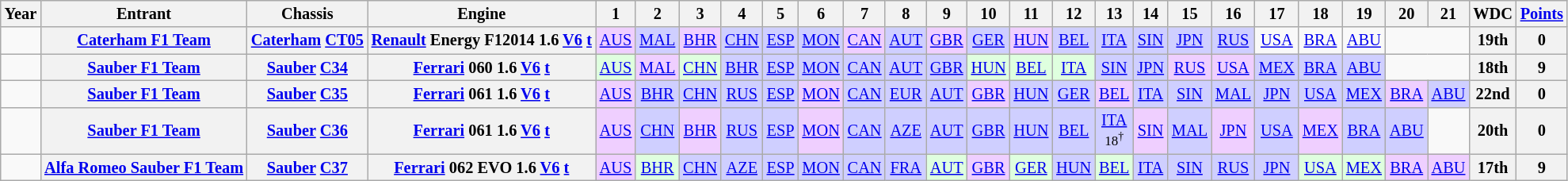<table class="wikitable" style="text-align:center; font-size:85%">
<tr>
<th>Year</th>
<th>Entrant</th>
<th>Chassis</th>
<th>Engine</th>
<th>1</th>
<th>2</th>
<th>3</th>
<th>4</th>
<th>5</th>
<th>6</th>
<th>7</th>
<th>8</th>
<th>9</th>
<th>10</th>
<th>11</th>
<th>12</th>
<th>13</th>
<th>14</th>
<th>15</th>
<th>16</th>
<th>17</th>
<th>18</th>
<th>19</th>
<th>20</th>
<th>21</th>
<th>WDC</th>
<th><a href='#'>Points</a></th>
</tr>
<tr>
<td></td>
<th nowrap><a href='#'>Caterham F1 Team</a></th>
<th nowrap><a href='#'>Caterham</a> <a href='#'>CT05</a></th>
<th nowrap><a href='#'>Renault</a> Energy F12014 1.6 <a href='#'>V6</a> <a href='#'>t</a></th>
<td style="background:#EFCFFF;"><a href='#'>AUS</a><br></td>
<td style="background:#CFCFFF;"><a href='#'>MAL</a><br></td>
<td style="background:#EFCFFF;"><a href='#'>BHR</a><br></td>
<td style="background:#CFCFFF;"><a href='#'>CHN</a><br></td>
<td style="background:#CFCFFF;"><a href='#'>ESP</a><br></td>
<td style="background:#CFCFFF;"><a href='#'>MON</a><br></td>
<td style="background:#EFCFFF;"><a href='#'>CAN</a><br></td>
<td style="background:#CFCFFF;"><a href='#'>AUT</a><br></td>
<td style="background:#EFCFFF;"><a href='#'>GBR</a><br></td>
<td style="background:#CFCFFF;"><a href='#'>GER</a><br></td>
<td style="background:#EFCFFF;"><a href='#'>HUN</a><br></td>
<td style="background:#CFCFFF;"><a href='#'>BEL</a><br></td>
<td style="background:#CFCFFF;"><a href='#'>ITA</a><br></td>
<td style="background:#CFCFFF;"><a href='#'>SIN</a><br></td>
<td style="background:#CFCFFF;"><a href='#'>JPN</a><br></td>
<td style="background:#CFCFFF;"><a href='#'>RUS</a><br></td>
<td><a href='#'>USA</a></td>
<td><a href='#'>BRA</a></td>
<td><a href='#'>ABU</a></td>
<td colspan=2></td>
<th>19th</th>
<th>0</th>
</tr>
<tr>
<td></td>
<th nowrap><a href='#'>Sauber F1 Team</a></th>
<th nowrap><a href='#'>Sauber</a> <a href='#'>C34</a></th>
<th nowrap><a href='#'>Ferrari</a> 060 1.6 <a href='#'>V6</a> <a href='#'>t</a></th>
<td style="background:#DFFFDF;"><a href='#'>AUS</a><br></td>
<td style="background:#EFCFFF;"><a href='#'>MAL</a><br></td>
<td style="background:#DFFFDF;"><a href='#'>CHN</a><br></td>
<td style="background:#CFCFFF;"><a href='#'>BHR</a><br></td>
<td style="background:#CFCFFF;"><a href='#'>ESP</a><br></td>
<td style="background:#CFCFFF;"><a href='#'>MON</a><br></td>
<td style="background:#CFCFFF;"><a href='#'>CAN</a><br></td>
<td style="background:#CFCFFF;"><a href='#'>AUT</a><br></td>
<td style="background:#CFCFFF;"><a href='#'>GBR</a><br></td>
<td style="background:#DFFFDF;"><a href='#'>HUN</a><br></td>
<td style="background:#DFFFDF;"><a href='#'>BEL</a><br></td>
<td style="background:#DFFFDF;"><a href='#'>ITA</a><br></td>
<td style="background:#CFCFFF;"><a href='#'>SIN</a><br></td>
<td style="background:#CFCFFF;"><a href='#'>JPN</a><br></td>
<td style="background:#EFCFFF;"><a href='#'>RUS</a><br></td>
<td style="background:#EFCFFF;"><a href='#'>USA</a><br></td>
<td style="background:#CFCFFF;"><a href='#'>MEX</a><br></td>
<td style="background:#CFCFFF;"><a href='#'>BRA</a><br></td>
<td style="background:#CFCFFF;"><a href='#'>ABU</a><br></td>
<td colspan=2></td>
<th>18th</th>
<th>9</th>
</tr>
<tr>
<td></td>
<th nowrap><a href='#'>Sauber F1 Team</a></th>
<th nowrap><a href='#'>Sauber</a> <a href='#'>C35</a></th>
<th nowrap><a href='#'>Ferrari</a> 061 1.6 <a href='#'>V6</a> <a href='#'>t</a></th>
<td style="background:#EFCFFF;"><a href='#'>AUS</a><br></td>
<td style="background:#CFCFFF;"><a href='#'>BHR</a><br></td>
<td style="background:#CFCFFF;"><a href='#'>CHN</a><br></td>
<td style="background:#CFCFFF;"><a href='#'>RUS</a><br></td>
<td style="background:#CFCFFF;"><a href='#'>ESP</a><br></td>
<td style="background:#EFCFFF;"><a href='#'>MON</a><br></td>
<td style="background:#CFCFFF;"><a href='#'>CAN</a><br></td>
<td style="background:#CFCFFF;"><a href='#'>EUR</a><br></td>
<td style="background:#CFCFFF;"><a href='#'>AUT</a><br></td>
<td style="background:#EFCFFF;"><a href='#'>GBR</a><br></td>
<td style="background:#CFCFFF;"><a href='#'>HUN</a><br></td>
<td style="background:#CFCFFF;"><a href='#'>GER</a><br></td>
<td style="background:#EFCFFF;"><a href='#'>BEL</a><br></td>
<td style="background:#CFCFFF;"><a href='#'>ITA</a><br></td>
<td style="background:#CFCFFF;"><a href='#'>SIN</a><br></td>
<td style="background:#CFCFFF;"><a href='#'>MAL</a><br></td>
<td style="background:#CFCFFF;"><a href='#'>JPN</a><br></td>
<td style="background:#CFCFFF;"><a href='#'>USA</a><br></td>
<td style="background:#CFCFFF;"><a href='#'>MEX</a><br></td>
<td style="background:#EFCFFF;"><a href='#'>BRA</a><br></td>
<td style="background:#CFCFFF;"><a href='#'>ABU</a><br></td>
<th>22nd</th>
<th>0</th>
</tr>
<tr>
<td></td>
<th nowrap><a href='#'>Sauber F1 Team</a></th>
<th nowrap><a href='#'>Sauber</a> <a href='#'>C36</a></th>
<th nowrap><a href='#'>Ferrari</a> 061 1.6 <a href='#'>V6</a> <a href='#'>t</a></th>
<td style="background:#EFCFFF;"><a href='#'>AUS</a><br></td>
<td style="background:#CFCFFF;"><a href='#'>CHN</a><br></td>
<td style="background:#EFCFFF;"><a href='#'>BHR</a><br></td>
<td style="background:#CFCFFF;"><a href='#'>RUS</a><br></td>
<td style="background:#CFCFFF;"><a href='#'>ESP</a><br></td>
<td style="background:#EFCFFF;"><a href='#'>MON</a><br></td>
<td style="background:#CFCFFF;"><a href='#'>CAN</a><br></td>
<td style="background:#CFCFFF;"><a href='#'>AZE</a><br></td>
<td style="background:#CFCFFF;"><a href='#'>AUT</a><br></td>
<td style="background:#CFCFFF;"><a href='#'>GBR</a><br></td>
<td style="background:#CFCFFF;"><a href='#'>HUN</a><br></td>
<td style="background:#CFCFFF;"><a href='#'>BEL</a><br></td>
<td style="background:#CFCFFF;"><a href='#'>ITA</a><br><small>18<sup>†</sup></small></td>
<td style="background:#EFCFFF;"><a href='#'>SIN</a><br></td>
<td style="background:#CFCFFF;"><a href='#'>MAL</a><br></td>
<td style="background:#EFCFFF;"><a href='#'>JPN</a><br></td>
<td style="background:#CFCFFF;"><a href='#'>USA</a><br></td>
<td style="background:#EFCFFF;"><a href='#'>MEX</a><br></td>
<td style="background:#CFCFFF;"><a href='#'>BRA</a><br></td>
<td style="background:#CFCFFF;"><a href='#'>ABU</a><br></td>
<td></td>
<th>20th</th>
<th>0</th>
</tr>
<tr>
<td></td>
<th nowrap><a href='#'>Alfa Romeo Sauber F1 Team</a></th>
<th nowrap><a href='#'>Sauber</a> <a href='#'>C37</a></th>
<th nowrap><a href='#'>Ferrari</a> 062 EVO 1.6 <a href='#'>V6</a> <a href='#'>t</a></th>
<td style="background:#EFCFFF;"><a href='#'>AUS</a><br></td>
<td style="background:#DFFFDF;"><a href='#'>BHR</a><br></td>
<td style="background:#CFCFFF;"><a href='#'>CHN</a><br></td>
<td style="background:#CFCFFF;"><a href='#'>AZE</a><br></td>
<td style="background:#CFCFFF;"><a href='#'>ESP</a><br></td>
<td style="background:#CFCFFF;"><a href='#'>MON</a><br></td>
<td style="background:#CFCFFF;"><a href='#'>CAN</a><br></td>
<td style="background:#CFCFFF;"><a href='#'>FRA</a><br></td>
<td style="background:#DFFFDF;"><a href='#'>AUT</a><br></td>
<td style="background:#EFCFFF;"><a href='#'>GBR</a><br></td>
<td style="background:#DFFFDF;"><a href='#'>GER</a><br></td>
<td style="background:#CFCFFF;"><a href='#'>HUN</a><br></td>
<td style="background:#DFFFDF;"><a href='#'>BEL</a><br></td>
<td style="background:#CFCFFF;"><a href='#'>ITA</a><br></td>
<td style="background:#CFCFFF;"><a href='#'>SIN</a><br></td>
<td style="background:#CFCFFF;"><a href='#'>RUS</a><br></td>
<td style="background:#CFCFFF;"><a href='#'>JPN</a><br></td>
<td style="background:#DFFFDF;"><a href='#'>USA</a><br></td>
<td style="background:#DFFFDF;"><a href='#'>MEX</a><br></td>
<td style="background:#EFCFFF;"><a href='#'>BRA</a><br></td>
<td style="background:#EFCFFF;"><a href='#'>ABU</a><br></td>
<th>17th</th>
<th>9</th>
</tr>
</table>
